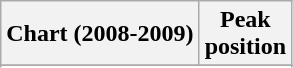<table class="wikitable sortable plainrowheaders" style="text-align:center">
<tr>
<th scope="col">Chart (2008-2009)</th>
<th scope="col">Peak<br>position</th>
</tr>
<tr>
</tr>
<tr>
</tr>
</table>
